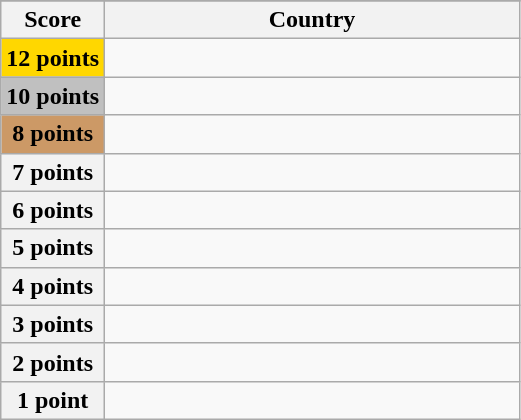<table class="wikitable">
<tr>
</tr>
<tr>
<th scope="col" width="20%">Score</th>
<th scope="col">Country</th>
</tr>
<tr>
<th scope="row" style="background:gold">12 points</th>
<td></td>
</tr>
<tr>
<th scope="row" style="background:silver">10 points</th>
<td></td>
</tr>
<tr>
<th scope="row" style="background:#CC9966">8 points</th>
<td></td>
</tr>
<tr>
<th scope="row">7 points</th>
<td></td>
</tr>
<tr>
<th scope="row">6 points</th>
<td></td>
</tr>
<tr>
<th scope="row">5 points</th>
<td></td>
</tr>
<tr>
<th scope="row">4 points</th>
<td></td>
</tr>
<tr>
<th scope="row">3 points</th>
<td></td>
</tr>
<tr>
<th scope="row">2 points</th>
<td></td>
</tr>
<tr>
<th scope="row">1 point</th>
<td></td>
</tr>
</table>
